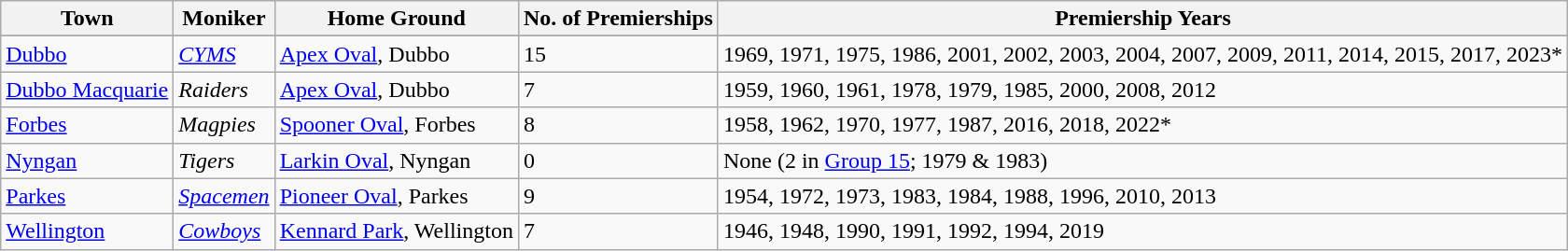<table class="wikitable sortable">
<tr>
<th>Town</th>
<th>Moniker</th>
<th>Home Ground</th>
<th>No. of Premierships</th>
<th>Premiership Years</th>
</tr>
<tr>
</tr>
<tr>
<td> <a href='#'>Dubbo</a></td>
<td><em><a href='#'>CYMS</a></em></td>
<td><a href='#'>Apex Oval</a>, Dubbo</td>
<td>15</td>
<td>1969, 1971, 1975, 1986, 2001, 2002, 2003, 2004, 2007, 2009, 2011, 2014, 2015, 2017, 2023*</td>
</tr>
<tr>
<td> <a href='#'>Dubbo Macquarie</a></td>
<td><em>Raiders</em></td>
<td><a href='#'>Apex Oval</a>, Dubbo</td>
<td>7</td>
<td>1959, 1960, 1961, 1978, 1979, 1985, 2000, 2008, 2012</td>
</tr>
<tr>
<td> <a href='#'>Forbes</a></td>
<td><em>Magpies</em></td>
<td><a href='#'>Spooner Oval</a>, Forbes</td>
<td>8</td>
<td>1958, 1962, 1970, 1977, 1987, 2016, 2018, 2022*</td>
</tr>
<tr>
<td> <a href='#'>Nyngan</a></td>
<td><em>Tigers</em></td>
<td><a href='#'>Larkin Oval</a>, Nyngan</td>
<td>0</td>
<td>None (2 in <a href='#'>Group 15</a>; 1979 & 1983)</td>
</tr>
<tr>
<td> <a href='#'>Parkes</a></td>
<td><em><a href='#'>Spacemen</a></em></td>
<td><a href='#'>Pioneer Oval</a>, Parkes</td>
<td>9</td>
<td>1954, 1972, 1973, 1983, 1984, 1988, 1996, 2010, 2013</td>
</tr>
<tr>
<td> <a href='#'>Wellington</a></td>
<td><em><a href='#'>Cowboys</a></em></td>
<td><a href='#'>Kennard Park</a>, Wellington</td>
<td>7</td>
<td>1946, 1948, 1990, 1991, 1992, 1994, 2019</td>
</tr>
</table>
